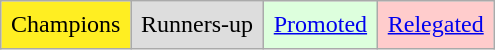<table class="wikitable">
<tr>
<td style="background-color:#FE2; padding:0.4em;">Champions</td>
<td style="background-color:#DDD; padding:0.4em;">Runners-up</td>
<td style="background-color:#DFD; padding:0.4em;"><a href='#'>Promoted</a></td>
<td style="background-color:#FCC; padding:0.4em;"><a href='#'>Relegated</a></td>
</tr>
</table>
